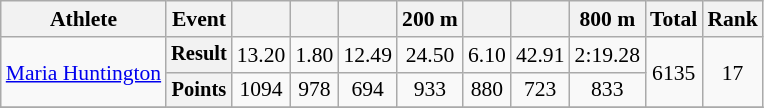<table class=wikitable style=font-size:90%;text-align:center>
<tr>
<th>Athlete</th>
<th>Event</th>
<th></th>
<th></th>
<th></th>
<th>200 m</th>
<th></th>
<th></th>
<th>800 m</th>
<th>Total</th>
<th>Rank</th>
</tr>
<tr>
<td align=left rowspan=2><a href='#'>Maria Huntington</a></td>
<th style="font-size:95%">Result</th>
<td>13.20</td>
<td>1.80</td>
<td>12.49</td>
<td>24.50</td>
<td>6.10</td>
<td>42.91</td>
<td>2:19.28</td>
<td rowspan=2>6135</td>
<td rowspan=2>17</td>
</tr>
<tr align=center>
<th style="font-size:95%">Points</th>
<td>1094</td>
<td>978</td>
<td>694</td>
<td>933</td>
<td>880</td>
<td>723</td>
<td>833</td>
</tr>
<tr>
</tr>
</table>
